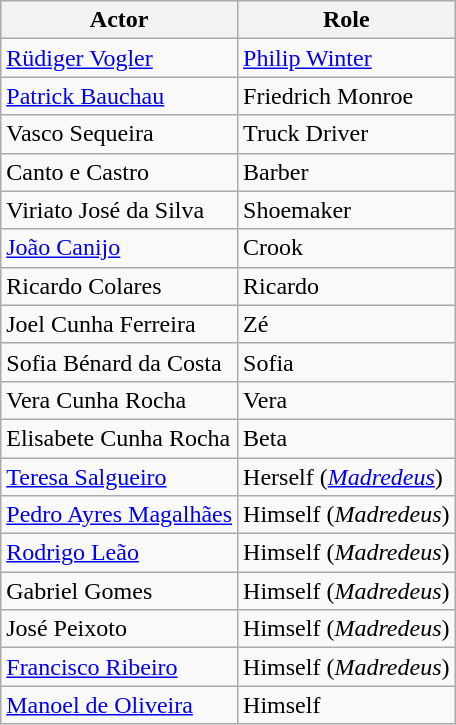<table class="wikitable">
<tr>
<th>Actor</th>
<th>Role</th>
</tr>
<tr>
<td><a href='#'>Rüdiger Vogler</a></td>
<td><a href='#'>Philip Winter</a></td>
</tr>
<tr>
<td><a href='#'>Patrick Bauchau</a></td>
<td>Friedrich Monroe</td>
</tr>
<tr>
<td>Vasco Sequeira</td>
<td>Truck Driver</td>
</tr>
<tr>
<td>Canto e Castro</td>
<td>Barber</td>
</tr>
<tr>
<td>Viriato José da Silva</td>
<td>Shoemaker</td>
</tr>
<tr>
<td><a href='#'>João Canijo</a></td>
<td>Crook</td>
</tr>
<tr>
<td>Ricardo Colares</td>
<td>Ricardo</td>
</tr>
<tr>
<td>Joel Cunha Ferreira</td>
<td>Zé</td>
</tr>
<tr>
<td>Sofia Bénard da Costa</td>
<td>Sofia</td>
</tr>
<tr>
<td>Vera Cunha Rocha</td>
<td>Vera</td>
</tr>
<tr>
<td>Elisabete Cunha Rocha</td>
<td>Beta</td>
</tr>
<tr>
<td><a href='#'>Teresa Salgueiro</a></td>
<td>Herself (<em><a href='#'>Madredeus</a></em>)</td>
</tr>
<tr>
<td><a href='#'>Pedro Ayres Magalhães</a></td>
<td>Himself (<em>Madredeus</em>)</td>
</tr>
<tr>
<td><a href='#'>Rodrigo Leão</a></td>
<td>Himself (<em>Madredeus</em>)</td>
</tr>
<tr>
<td>Gabriel Gomes</td>
<td>Himself (<em>Madredeus</em>)</td>
</tr>
<tr>
<td>José Peixoto</td>
<td>Himself (<em>Madredeus</em>)</td>
</tr>
<tr>
<td><a href='#'>Francisco Ribeiro</a></td>
<td>Himself (<em>Madredeus</em>)</td>
</tr>
<tr>
<td><a href='#'>Manoel de Oliveira</a></td>
<td>Himself</td>
</tr>
</table>
